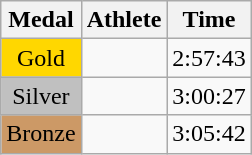<table class="wikitable">
<tr>
<th>Medal</th>
<th>Athlete</th>
<th>Time</th>
</tr>
<tr>
<td style="text-align:center;background-color:gold;">Gold</td>
<td></td>
<td>2:57:43</td>
</tr>
<tr>
<td style="text-align:center;background-color:silver;">Silver</td>
<td></td>
<td>3:00:27</td>
</tr>
<tr>
<td style="text-align:center;background-color:#CC9966;">Bronze</td>
<td></td>
<td>3:05:42</td>
</tr>
</table>
